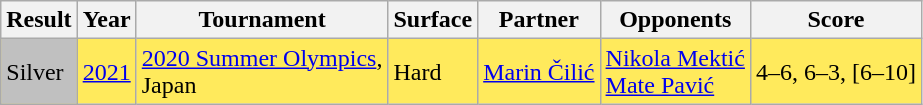<table class="sortable wikitable">
<tr>
<th>Result</th>
<th>Year</th>
<th>Tournament</th>
<th>Surface</th>
<th>Partner</th>
<th>Opponents</th>
<th class=unsortable>Score</th>
</tr>
<tr bgcolor=FFEA5C>
<td bgcolor=silver>Silver</td>
<td><a href='#'>2021</a></td>
<td><a href='#'>2020 Summer Olympics</a>,<br>Japan</td>
<td>Hard</td>
<td> <a href='#'>Marin Čilić</a></td>
<td> <a href='#'>Nikola Mektić</a> <br> <a href='#'>Mate Pavić</a></td>
<td>4–6, 6–3, [6–10]</td>
</tr>
</table>
